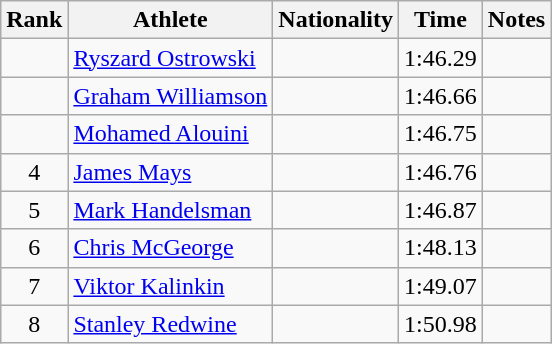<table class="wikitable sortable" style="text-align:center">
<tr>
<th>Rank</th>
<th>Athlete</th>
<th>Nationality</th>
<th>Time</th>
<th>Notes</th>
</tr>
<tr>
<td></td>
<td align=left><a href='#'>Ryszard Ostrowski</a></td>
<td align=left></td>
<td>1:46.29</td>
<td></td>
</tr>
<tr>
<td></td>
<td align=left><a href='#'>Graham Williamson</a></td>
<td align=left></td>
<td>1:46.66</td>
<td></td>
</tr>
<tr>
<td></td>
<td align=left><a href='#'>Mohamed Alouini</a></td>
<td align=left></td>
<td>1:46.75</td>
<td></td>
</tr>
<tr>
<td>4</td>
<td align=left><a href='#'>James Mays</a></td>
<td align=left></td>
<td>1:46.76</td>
<td></td>
</tr>
<tr>
<td>5</td>
<td align=left><a href='#'>Mark Handelsman</a></td>
<td align=left></td>
<td>1:46.87</td>
<td></td>
</tr>
<tr>
<td>6</td>
<td align=left><a href='#'>Chris McGeorge</a></td>
<td align=left></td>
<td>1:48.13</td>
<td></td>
</tr>
<tr>
<td>7</td>
<td align=left><a href='#'>Viktor Kalinkin</a></td>
<td align=left></td>
<td>1:49.07</td>
<td></td>
</tr>
<tr>
<td>8</td>
<td align=left><a href='#'>Stanley Redwine</a></td>
<td align=left></td>
<td>1:50.98</td>
<td></td>
</tr>
</table>
